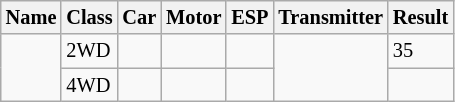<table class="wikitable" style="font-size: 85%;">
<tr>
<th>Name</th>
<th>Class</th>
<th>Car</th>
<th>Motor</th>
<th>ESP</th>
<th>Transmitter</th>
<th>Result</th>
</tr>
<tr>
<td rowspan=2></td>
<td>2WD</td>
<td></td>
<td></td>
<td></td>
<td rowspan=2></td>
<td>35</td>
</tr>
<tr>
<td>4WD</td>
<td></td>
<td></td>
<td></td>
<td></td>
</tr>
</table>
